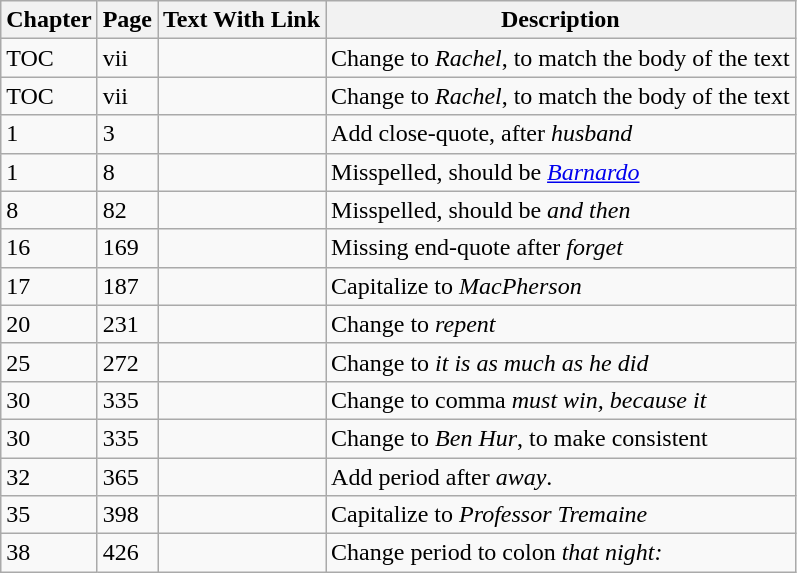<table class="wikitable">
<tr>
<th scope="col">Chapter</th>
<th scope="col">Page</th>
<th scope="col">Text With Link</th>
<th scope="col">Description</th>
</tr>
<tr>
<td>TOC</td>
<td>vii</td>
<td></td>
<td>Change to <em>Rachel</em>, to match the body of the text</td>
</tr>
<tr>
<td>TOC</td>
<td>vii</td>
<td></td>
<td>Change to <em>Rachel</em>, to match the body of the text</td>
</tr>
<tr>
<td>1</td>
<td>3</td>
<td></td>
<td>Add close-quote, after <em>husband</em></td>
</tr>
<tr>
<td>1</td>
<td>8</td>
<td></td>
<td>Misspelled, should be <em><a href='#'>Barnardo</a></em></td>
</tr>
<tr>
<td>8</td>
<td>82</td>
<td></td>
<td>Misspelled, should be <em>and then</em></td>
</tr>
<tr>
<td>16</td>
<td>169</td>
<td></td>
<td>Missing end-quote after <em>forget</em></td>
</tr>
<tr>
<td>17</td>
<td>187</td>
<td></td>
<td>Capitalize to <em>MacPherson</em></td>
</tr>
<tr>
<td>20</td>
<td>231</td>
<td></td>
<td>Change to <em>repent</em></td>
</tr>
<tr>
<td>25</td>
<td>272</td>
<td></td>
<td>Change to <em>it is as much as he did</em></td>
</tr>
<tr>
<td>30</td>
<td>335</td>
<td></td>
<td>Change to comma <em>must win, because it</em></td>
</tr>
<tr>
<td>30</td>
<td>335</td>
<td></td>
<td>Change to <em>Ben Hur</em>, to make consistent</td>
</tr>
<tr>
<td>32</td>
<td>365</td>
<td></td>
<td>Add period after <em>away</em>.</td>
</tr>
<tr>
<td>35</td>
<td>398</td>
<td></td>
<td>Capitalize to <em>Professor Tremaine</em></td>
</tr>
<tr>
<td>38</td>
<td>426</td>
<td></td>
<td>Change period  to colon <em>that night:</em></td>
</tr>
</table>
